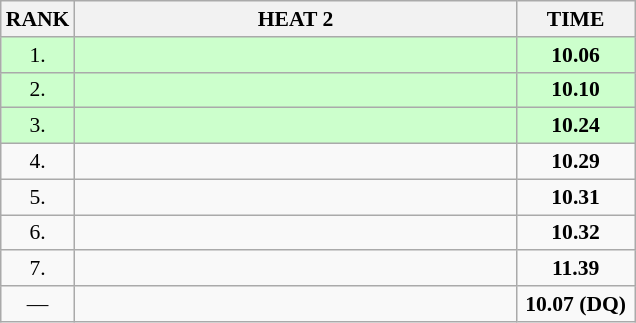<table class="wikitable" style="border-collapse: collapse; font-size: 90%;">
<tr>
<th>RANK</th>
<th style="width: 20em">HEAT 2</th>
<th style="width: 5em">TIME</th>
</tr>
<tr style="background:#ccffcc;">
<td align="center">1.</td>
<td></td>
<td align="center"><strong>10.06</strong></td>
</tr>
<tr style="background:#ccffcc;">
<td align="center">2.</td>
<td></td>
<td align="center"><strong>10.10</strong></td>
</tr>
<tr style="background:#ccffcc;">
<td align="center">3.</td>
<td></td>
<td align="center"><strong>10.24</strong></td>
</tr>
<tr>
<td align="center">4.</td>
<td></td>
<td align="center"><strong>10.29</strong></td>
</tr>
<tr>
<td align="center">5.</td>
<td></td>
<td align="center"><strong>10.31</strong></td>
</tr>
<tr>
<td align="center">6.</td>
<td></td>
<td align="center"><strong>10.32</strong></td>
</tr>
<tr>
<td align="center">7.</td>
<td></td>
<td align="center"><strong>11.39</strong></td>
</tr>
<tr>
<td align="center">—</td>
<td></td>
<td align="center"><strong><span>10.07</span> (DQ)</strong></td>
</tr>
</table>
